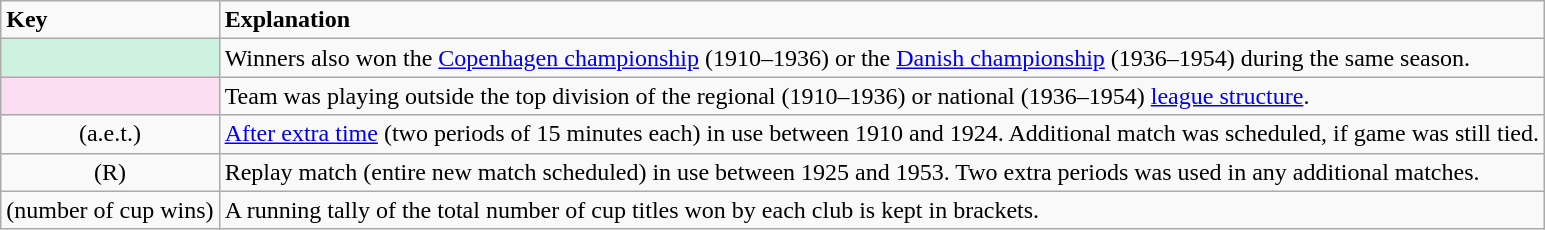<table class="wikitable">
<tr>
<td><strong>Key</strong></td>
<td><strong>Explanation</strong></td>
</tr>
<tr>
<td bgcolor="#CEF2E0" align="center"><sup></sup></td>
<td>Winners also won the <a href='#'>Copenhagen championship</a> (1910–1936) or the <a href='#'>Danish championship</a> (1936–1954) during the same season.</td>
</tr>
<tr>
<td bgcolor="FCDEF2" align="center"><sup></sup></td>
<td>Team was playing outside the top division of the regional (1910–1936) or national (1936–1954) <a href='#'>league structure</a>.</td>
</tr>
<tr>
<td align="center">(a.e.t.)</td>
<td><a href='#'>After extra time</a> (two periods of 15 minutes each) in use between 1910 and 1924. Additional match was scheduled, if game was still tied.</td>
</tr>
<tr>
<td align="center">(R)</td>
<td>Replay match (entire new match scheduled) in use between 1925 and 1953. Two extra periods was used in any additional matches.</td>
</tr>
<tr>
<td align="center">(number of cup wins)</td>
<td>A running tally of the total number of cup titles won by each club is kept in brackets.</td>
</tr>
</table>
